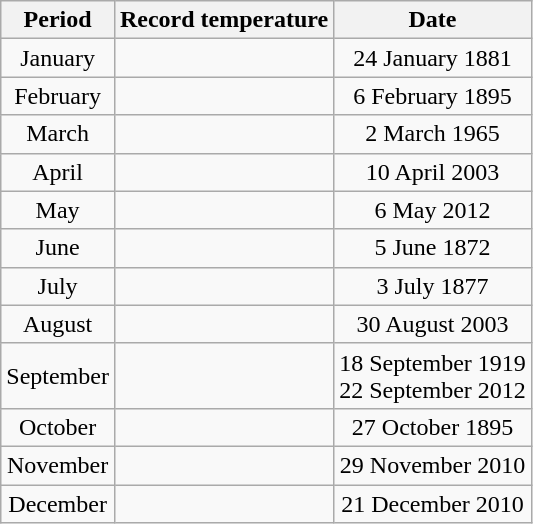<table class="wikitable plainrowheaders" style="text-align:center;">
<tr>
<th>Period</th>
<th>Record temperature</th>
<th>Date</th>
</tr>
<tr>
<td>January</td>
<td></td>
<td>24 January 1881</td>
</tr>
<tr>
<td>February</td>
<td></td>
<td>6 February 1895</td>
</tr>
<tr>
<td>March</td>
<td></td>
<td>2 March 1965</td>
</tr>
<tr>
<td>April</td>
<td></td>
<td>10 April 2003 </td>
</tr>
<tr>
<td>May</td>
<td></td>
<td>6 May 2012</td>
</tr>
<tr>
<td>June</td>
<td></td>
<td>5 June 1872</td>
</tr>
<tr>
<td>July</td>
<td></td>
<td>3 July 1877</td>
</tr>
<tr>
<td>August</td>
<td></td>
<td>30 August 2003</td>
</tr>
<tr>
<td>September</td>
<td></td>
<td>18 September 1919<br>22 September 2012</td>
</tr>
<tr>
<td>October</td>
<td></td>
<td>27 October 1895</td>
</tr>
<tr>
<td>November</td>
<td></td>
<td>29 November 2010</td>
</tr>
<tr>
<td>December</td>
<td></td>
<td>21 December 2010</td>
</tr>
</table>
